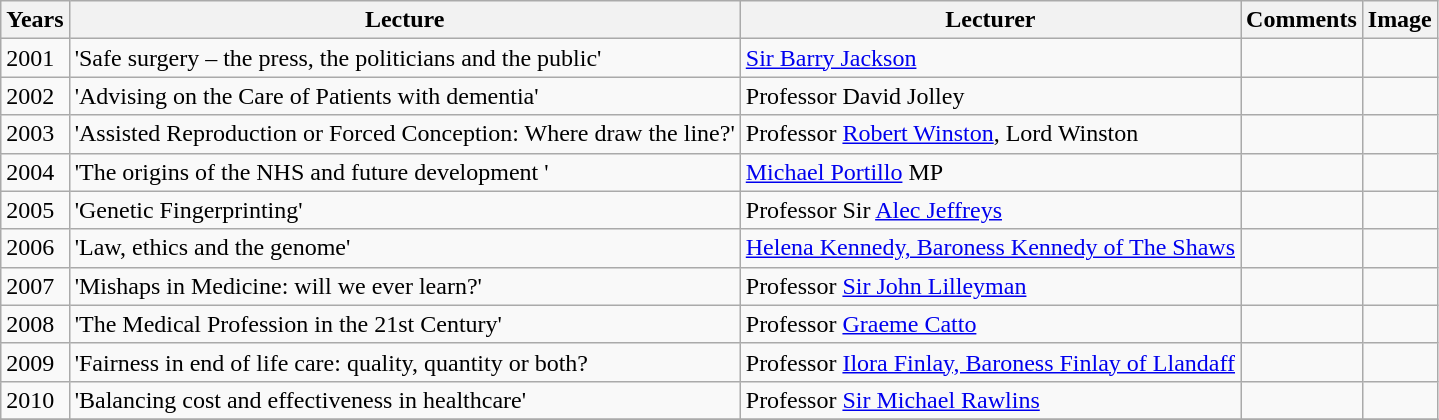<table class="wikitable">
<tr>
<th>Years</th>
<th>Lecture</th>
<th>Lecturer</th>
<th>Comments</th>
<th>Image</th>
</tr>
<tr>
<td>2001</td>
<td>'Safe surgery – the press, the politicians and the public'</td>
<td><a href='#'>Sir Barry Jackson</a></td>
<td></td>
<td></td>
</tr>
<tr>
<td>2002</td>
<td>'Advising on the Care of Patients with dementia'</td>
<td>Professor David Jolley</td>
<td></td>
<td></td>
</tr>
<tr>
<td>2003</td>
<td>'Assisted Reproduction or Forced Conception: Where draw the line?'</td>
<td>Professor <a href='#'>Robert Winston</a>, Lord Winston</td>
<td></td>
<td></td>
</tr>
<tr>
<td>2004</td>
<td>'The origins of the NHS and future development '</td>
<td><a href='#'>Michael Portillo</a> MP </td>
<td></td>
<td></td>
</tr>
<tr>
<td>2005</td>
<td>'Genetic Fingerprinting'</td>
<td>Professor Sir <a href='#'>Alec Jeffreys</a></td>
<td></td>
<td></td>
</tr>
<tr>
<td>2006</td>
<td>'Law, ethics and the genome'</td>
<td><a href='#'>Helena Kennedy, Baroness Kennedy of The Shaws</a></td>
<td></td>
<td></td>
</tr>
<tr>
<td>2007</td>
<td>'Mishaps in Medicine: will we ever learn?'</td>
<td>Professor <a href='#'>Sir John Lilleyman</a></td>
<td></td>
<td></td>
</tr>
<tr>
<td>2008</td>
<td>'The Medical Profession in the 21st Century'</td>
<td>Professor <a href='#'>Graeme Catto</a></td>
<td></td>
<td></td>
</tr>
<tr>
<td>2009</td>
<td>'Fairness in end of life care:  quality, quantity or both?</td>
<td>Professor <a href='#'>Ilora Finlay, Baroness Finlay of Llandaff</a></td>
<td></td>
<td></td>
</tr>
<tr>
<td>2010</td>
<td>'Balancing cost and effectiveness in healthcare'</td>
<td>Professor <a href='#'>Sir Michael Rawlins</a></td>
<td></td>
<td></td>
</tr>
<tr>
</tr>
</table>
